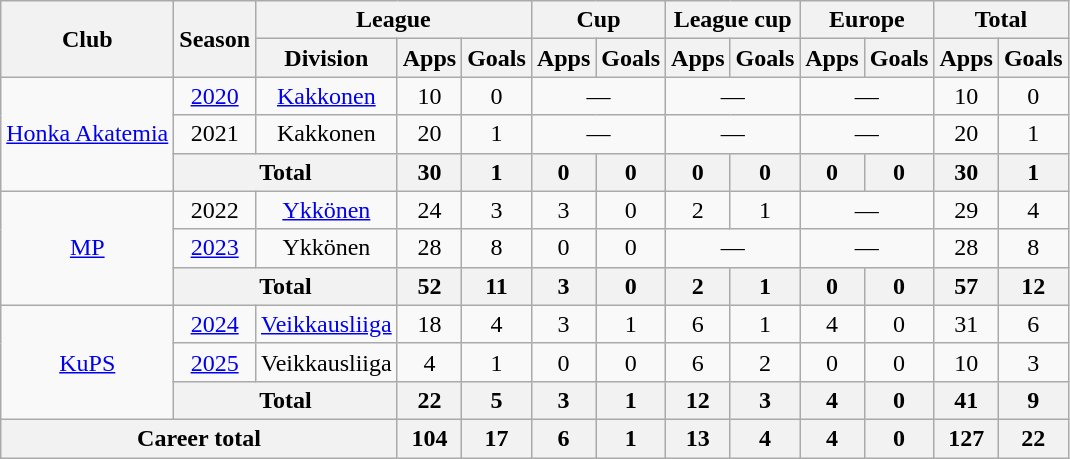<table class="wikitable" style="text-align:center">
<tr>
<th rowspan="2">Club</th>
<th rowspan="2">Season</th>
<th colspan="3">League</th>
<th colspan="2">Cup</th>
<th colspan="2">League cup</th>
<th colspan="2">Europe</th>
<th colspan="2">Total</th>
</tr>
<tr>
<th>Division</th>
<th>Apps</th>
<th>Goals</th>
<th>Apps</th>
<th>Goals</th>
<th>Apps</th>
<th>Goals</th>
<th>Apps</th>
<th>Goals</th>
<th>Apps</th>
<th>Goals</th>
</tr>
<tr>
<td rowspan="3"><a href='#'>Honka Akatemia</a></td>
<td><a href='#'>2020</a></td>
<td><a href='#'>Kakkonen</a></td>
<td>10</td>
<td>0</td>
<td colspan="2">—</td>
<td colspan="2">—</td>
<td colspan="2">—</td>
<td>10</td>
<td>0</td>
</tr>
<tr>
<td>2021</td>
<td>Kakkonen</td>
<td>20</td>
<td>1</td>
<td colspan="2">—</td>
<td colspan="2">—</td>
<td colspan="2">—</td>
<td>20</td>
<td>1</td>
</tr>
<tr>
<th colspan="2">Total</th>
<th>30</th>
<th>1</th>
<th>0</th>
<th>0</th>
<th>0</th>
<th>0</th>
<th>0</th>
<th>0</th>
<th>30</th>
<th>1</th>
</tr>
<tr>
<td rowspan="3"><a href='#'>MP</a></td>
<td>2022</td>
<td><a href='#'>Ykkönen</a></td>
<td>24</td>
<td>3</td>
<td>3</td>
<td>0</td>
<td>2</td>
<td>1</td>
<td colspan="2">—</td>
<td>29</td>
<td>4</td>
</tr>
<tr>
<td><a href='#'>2023</a></td>
<td>Ykkönen</td>
<td>28</td>
<td>8</td>
<td>0</td>
<td>0</td>
<td colspan="2">—</td>
<td colspan="2">—</td>
<td>28</td>
<td>8</td>
</tr>
<tr>
<th colspan="2">Total</th>
<th>52</th>
<th>11</th>
<th>3</th>
<th>0</th>
<th>2</th>
<th>1</th>
<th>0</th>
<th>0</th>
<th>57</th>
<th>12</th>
</tr>
<tr>
<td rowspan=3><a href='#'>KuPS</a></td>
<td><a href='#'>2024</a></td>
<td><a href='#'>Veikkausliiga</a></td>
<td>18</td>
<td>4</td>
<td>3</td>
<td>1</td>
<td>6</td>
<td>1</td>
<td>4</td>
<td>0</td>
<td>31</td>
<td>6</td>
</tr>
<tr>
<td><a href='#'>2025</a></td>
<td>Veikkausliiga</td>
<td>4</td>
<td>1</td>
<td>0</td>
<td>0</td>
<td>6</td>
<td>2</td>
<td>0</td>
<td>0</td>
<td>10</td>
<td>3</td>
</tr>
<tr>
<th colspan=2>Total</th>
<th>22</th>
<th>5</th>
<th>3</th>
<th>1</th>
<th>12</th>
<th>3</th>
<th>4</th>
<th>0</th>
<th>41</th>
<th>9</th>
</tr>
<tr>
<th colspan="3">Career total</th>
<th>104</th>
<th>17</th>
<th>6</th>
<th>1</th>
<th>13</th>
<th>4</th>
<th>4</th>
<th>0</th>
<th>127</th>
<th>22</th>
</tr>
</table>
